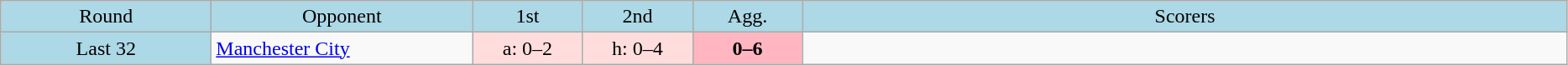<table class="wikitable" style="text-align:center">
<tr bgcolor=lightblue>
<td width=160px>Round</td>
<td width=200px>Opponent</td>
<td width=80px>1st</td>
<td width=80px>2nd</td>
<td width=80px>Agg.</td>
<td width=600px>Scorers</td>
</tr>
<tr>
<td bgcolor=lightblue>Last 32</td>
<td align=left> <a href='#'>Manchester City</a></td>
<td bgcolor="#ffdddd">a: 0–2</td>
<td bgcolor="#ffdddd">h: 0–4</td>
<td bgcolor=lightpink><strong>0–6</strong></td>
<td></td>
</tr>
</table>
